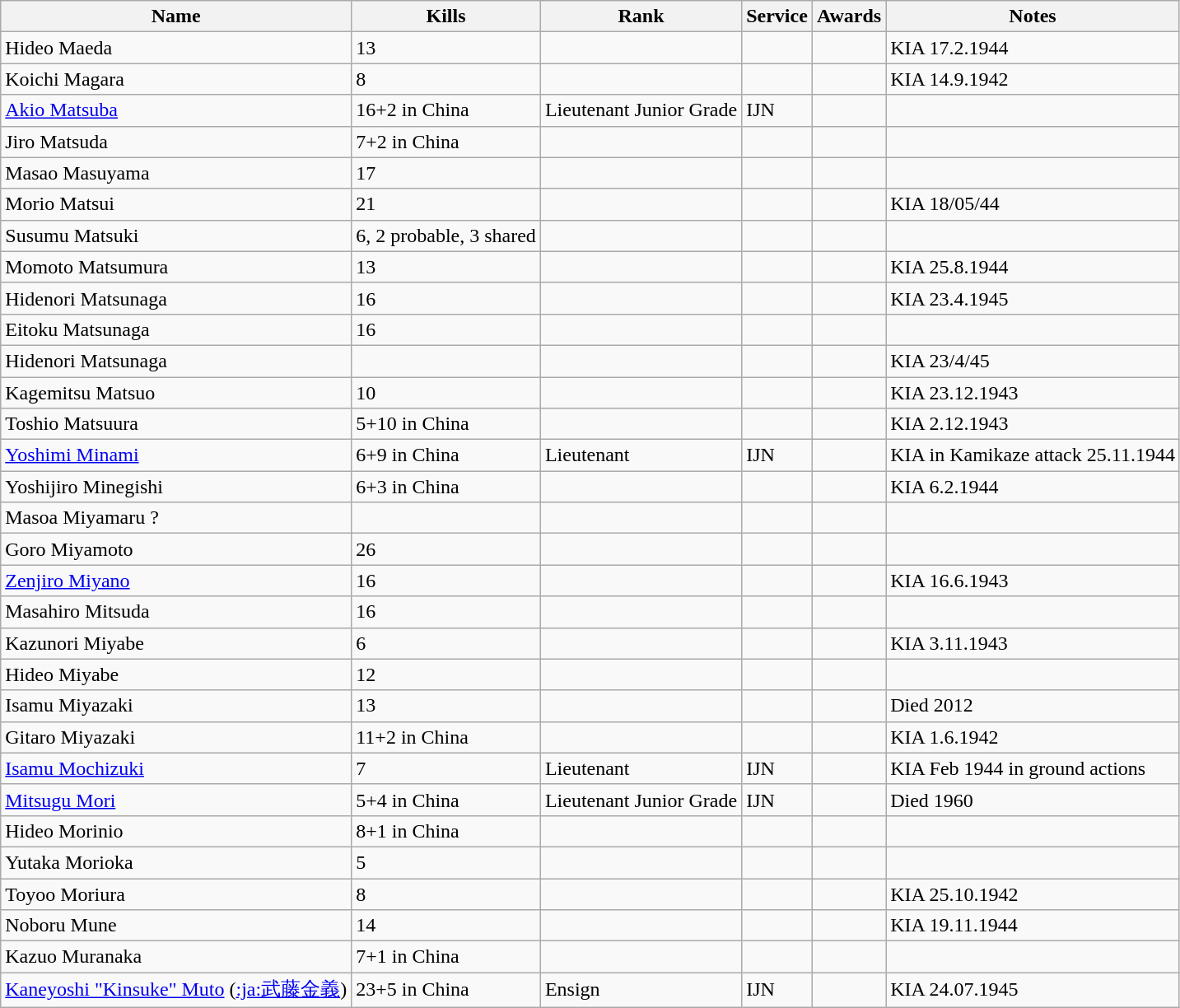<table class=wikitable>
<tr>
<th>Name</th>
<th>Kills</th>
<th>Rank</th>
<th>Service</th>
<th>Awards</th>
<th>Notes</th>
</tr>
<tr>
<td>Hideo Maeda</td>
<td>13</td>
<td></td>
<td></td>
<td></td>
<td>KIA 17.2.1944</td>
</tr>
<tr>
<td>Koichi Magara</td>
<td>8</td>
<td></td>
<td></td>
<td></td>
<td>KIA 14.9.1942</td>
</tr>
<tr>
<td><a href='#'>Akio Matsuba</a></td>
<td>16+2 in China</td>
<td>Lieutenant Junior Grade</td>
<td>IJN</td>
<td></td>
<td></td>
</tr>
<tr>
<td>Jiro Matsuda</td>
<td>7+2 in China</td>
<td></td>
<td></td>
<td></td>
<td></td>
</tr>
<tr>
<td>Masao Masuyama</td>
<td>17</td>
<td></td>
<td></td>
<td></td>
<td></td>
</tr>
<tr>
<td>Morio Matsui</td>
<td>21</td>
<td></td>
<td></td>
<td></td>
<td>KIA 18/05/44</td>
</tr>
<tr>
<td>Susumu Matsuki</td>
<td>6, 2 probable, 3 shared</td>
<td></td>
<td></td>
<td></td>
<td></td>
</tr>
<tr>
<td>Momoto Matsumura</td>
<td>13</td>
<td></td>
<td></td>
<td></td>
<td>KIA 25.8.1944</td>
</tr>
<tr>
<td>Hidenori Matsunaga</td>
<td>16</td>
<td></td>
<td></td>
<td></td>
<td>KIA 23.4.1945</td>
</tr>
<tr>
<td>Eitoku Matsunaga</td>
<td>16</td>
<td></td>
<td></td>
<td></td>
<td></td>
</tr>
<tr>
<td>Hidenori Matsunaga</td>
<td></td>
<td></td>
<td></td>
<td></td>
<td>KIA 23/4/45</td>
</tr>
<tr>
<td>Kagemitsu Matsuo</td>
<td>10</td>
<td></td>
<td></td>
<td></td>
<td>KIA 23.12.1943</td>
</tr>
<tr>
<td>Toshio Matsuura</td>
<td>5+10 in China</td>
<td></td>
<td></td>
<td></td>
<td>KIA 2.12.1943</td>
</tr>
<tr>
<td><a href='#'>Yoshimi Minami</a></td>
<td>6+9 in China</td>
<td>Lieutenant</td>
<td>IJN</td>
<td></td>
<td>KIA in Kamikaze attack 25.11.1944</td>
</tr>
<tr>
<td>Yoshijiro Minegishi</td>
<td>6+3 in China</td>
<td></td>
<td></td>
<td></td>
<td>KIA 6.2.1944</td>
</tr>
<tr>
<td>Masoa Miyamaru ?</td>
<td></td>
<td></td>
<td></td>
<td></td>
<td></td>
</tr>
<tr>
<td>Goro Miyamoto</td>
<td>26</td>
<td></td>
<td></td>
<td></td>
<td></td>
</tr>
<tr>
<td><a href='#'>Zenjiro Miyano</a></td>
<td>16</td>
<td></td>
<td></td>
<td></td>
<td>KIA 16.6.1943</td>
</tr>
<tr>
<td>Masahiro Mitsuda</td>
<td>16</td>
<td></td>
<td></td>
<td></td>
<td></td>
</tr>
<tr>
<td>Kazunori Miyabe</td>
<td>6</td>
<td></td>
<td></td>
<td></td>
<td>KIA 3.11.1943</td>
</tr>
<tr>
<td>Hideo Miyabe</td>
<td>12</td>
<td></td>
<td></td>
<td></td>
<td></td>
</tr>
<tr>
<td>Isamu Miyazaki</td>
<td>13</td>
<td></td>
<td></td>
<td></td>
<td>Died 2012</td>
</tr>
<tr>
<td>Gitaro Miyazaki</td>
<td>11+2 in China</td>
<td></td>
<td></td>
<td></td>
<td>KIA 1.6.1942</td>
</tr>
<tr>
<td><a href='#'>Isamu Mochizuki</a></td>
<td>7</td>
<td>Lieutenant</td>
<td>IJN</td>
<td></td>
<td>KIA Feb 1944 in ground actions</td>
</tr>
<tr>
<td><a href='#'>Mitsugu Mori</a></td>
<td>5+4 in China</td>
<td>Lieutenant Junior Grade</td>
<td>IJN</td>
<td></td>
<td>Died 1960</td>
</tr>
<tr>
<td>Hideo Morinio</td>
<td>8+1 in China</td>
<td></td>
<td></td>
<td></td>
<td></td>
</tr>
<tr>
<td>Yutaka Morioka</td>
<td>5</td>
<td></td>
<td></td>
<td></td>
<td></td>
</tr>
<tr>
<td>Toyoo Moriura</td>
<td>8</td>
<td></td>
<td></td>
<td></td>
<td>KIA 25.10.1942</td>
</tr>
<tr>
<td>Noboru Mune</td>
<td>14</td>
<td></td>
<td></td>
<td></td>
<td>KIA 19.11.1944</td>
</tr>
<tr>
<td>Kazuo Muranaka</td>
<td>7+1 in China</td>
<td></td>
<td></td>
<td></td>
<td></td>
</tr>
<tr>
<td><a href='#'>Kaneyoshi "Kinsuke" Muto</a> (<a href='#'>:ja:武藤金義</a>)</td>
<td>23+5 in China</td>
<td>Ensign</td>
<td>IJN</td>
<td></td>
<td>KIA 24.07.1945</td>
</tr>
</table>
